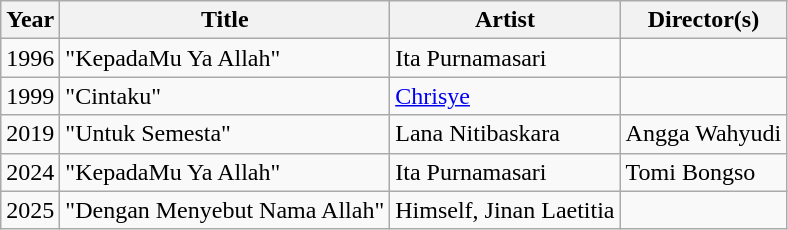<table class="wikitable sortable">
<tr>
<th>Year</th>
<th>Title</th>
<th>Artist</th>
<th>Director(s)</th>
</tr>
<tr>
<td>1996</td>
<td>"KepadaMu Ya Allah"</td>
<td>Ita Purnamasari</td>
<td></td>
</tr>
<tr>
<td>1999</td>
<td>"Cintaku"</td>
<td><a href='#'>Chrisye</a></td>
<td></td>
</tr>
<tr>
<td>2019</td>
<td>"Untuk Semesta"</td>
<td>Lana Nitibaskara</td>
<td>Angga Wahyudi</td>
</tr>
<tr>
<td>2024</td>
<td>"KepadaMu Ya Allah"</td>
<td>Ita Purnamasari</td>
<td>Tomi Bongso</td>
</tr>
<tr>
<td>2025</td>
<td>"Dengan Menyebut Nama Allah"</td>
<td>Himself, Jinan Laetitia</td>
<td></td>
</tr>
</table>
